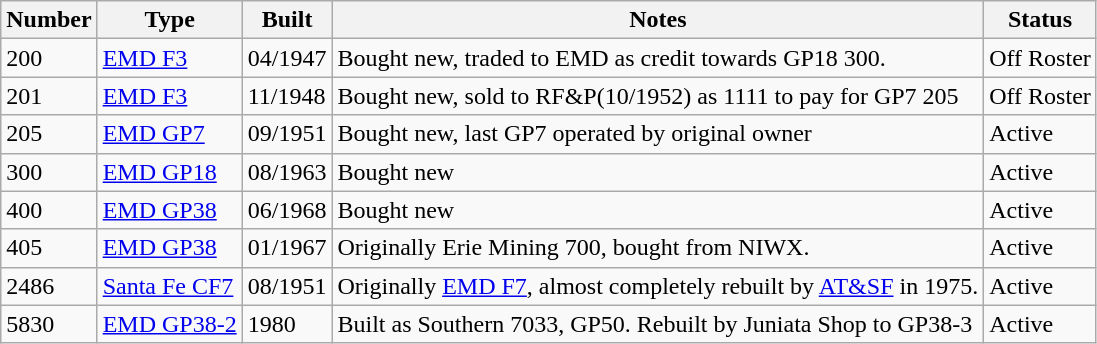<table class="wikitable">
<tr>
<th>Number</th>
<th>Type</th>
<th>Built</th>
<th>Notes</th>
<th>Status</th>
</tr>
<tr>
<td>200</td>
<td><a href='#'>EMD F3</a></td>
<td>04/1947</td>
<td>Bought new, traded to EMD as credit towards GP18 300.</td>
<td>Off Roster</td>
</tr>
<tr>
<td>201</td>
<td><a href='#'>EMD F3</a></td>
<td>11/1948</td>
<td>Bought new, sold to RF&P(10/1952) as 1111 to pay for GP7 205</td>
<td>Off Roster</td>
</tr>
<tr>
<td>205</td>
<td><a href='#'>EMD GP7</a></td>
<td>09/1951</td>
<td>Bought new, last GP7 operated by original owner</td>
<td>Active</td>
</tr>
<tr>
<td>300</td>
<td><a href='#'>EMD GP18</a></td>
<td>08/1963</td>
<td>Bought new</td>
<td>Active</td>
</tr>
<tr>
<td>400</td>
<td><a href='#'>EMD GP38</a></td>
<td>06/1968</td>
<td>Bought new</td>
<td>Active</td>
</tr>
<tr>
<td>405</td>
<td><a href='#'>EMD GP38</a></td>
<td>01/1967</td>
<td>Originally Erie Mining 700, bought from NIWX.</td>
<td>Active</td>
</tr>
<tr>
<td>2486</td>
<td><a href='#'>Santa Fe CF7</a></td>
<td>08/1951</td>
<td>Originally <a href='#'>EMD F7</a>, almost completely rebuilt by <a href='#'>AT&SF</a> in 1975.</td>
<td>Active</td>
</tr>
<tr>
<td>5830</td>
<td><a href='#'>EMD GP38-2</a></td>
<td>1980</td>
<td>Built as Southern 7033, GP50. Rebuilt by Juniata Shop to GP38-3</td>
<td>Active</td>
</tr>
</table>
